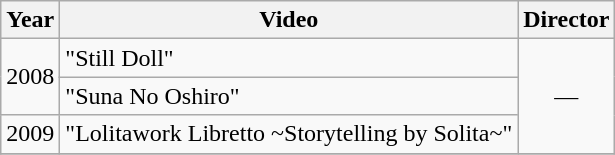<table class="wikitable plainrowheaders" style="text-align:center;">
<tr>
<th>Year</th>
<th>Video</th>
<th>Director</th>
</tr>
<tr>
<td align="center" rowspan="2">2008</td>
<td align="left">"Still Doll"</td>
<td rowspan="3">—</td>
</tr>
<tr>
<td align="left">"Suna No Oshiro"</td>
</tr>
<tr>
<td align="center" rowspan="1">2009</td>
<td align="left">"Lolitawork Libretto ~Storytelling by Solita~"</td>
</tr>
<tr>
</tr>
</table>
